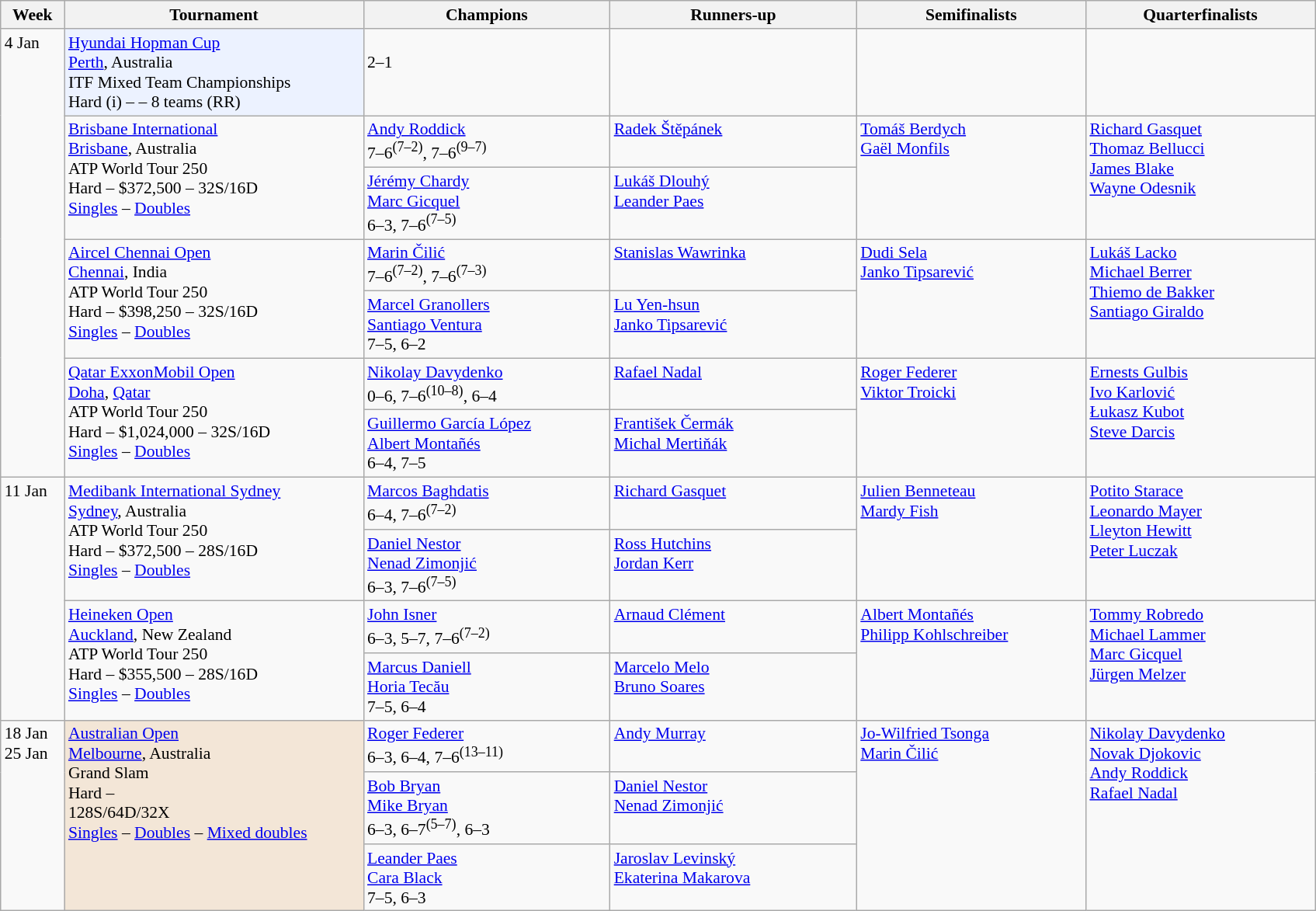<table class=wikitable style=font-size:90%>
<tr>
<th style="width:48px;">Week</th>
<th style="width:250px;">Tournament</th>
<th style="width:205px;">Champions</th>
<th style="width:205px;">Runners-up</th>
<th style="width:190px;">Semifinalists</th>
<th style="width:190px;">Quarterfinalists</th>
</tr>
<tr valign=top>
<td rowspan=7>4 Jan</td>
<td bgcolor=#ECF2FF><a href='#'>Hyundai Hopman Cup</a><br> <a href='#'>Perth</a>, Australia<br>ITF Mixed Team Championships<br>Hard (i) –  – 8 teams (RR)</td>
<td><br>2–1</td>
<td></td>
<td><br><br></td>
<td><br><br></td>
</tr>
<tr valign=top>
<td background:#fff rowspan=2><a href='#'>Brisbane International</a><br><a href='#'>Brisbane</a>, Australia<br>ATP World Tour 250<br>Hard – $372,500 – 32S/16D<br><a href='#'>Singles</a> – <a href='#'>Doubles</a></td>
<td> <a href='#'>Andy Roddick</a><br>7–6<sup>(7–2)</sup>, 7–6<sup>(9–7)</sup></td>
<td> <a href='#'>Radek Štěpánek</a></td>
<td rowspan=2> <a href='#'>Tomáš Berdych</a><br> <a href='#'>Gaël Monfils</a></td>
<td rowspan=2> <a href='#'>Richard Gasquet</a><br> <a href='#'>Thomaz Bellucci</a><br> <a href='#'>James Blake</a><br> <a href='#'>Wayne Odesnik</a></td>
</tr>
<tr valign=top>
<td> <a href='#'>Jérémy Chardy</a><br> <a href='#'>Marc Gicquel</a><br>6–3, 7–6<sup>(7–5)</sup></td>
<td> <a href='#'>Lukáš Dlouhý</a><br> <a href='#'>Leander Paes</a></td>
</tr>
<tr valign=top>
<td background:#fff rowspan=2><a href='#'>Aircel Chennai Open</a><br> <a href='#'>Chennai</a>, India<br>ATP World Tour 250<br>Hard – $398,250 – 32S/16D<br><a href='#'>Singles</a> – <a href='#'>Doubles</a></td>
<td> <a href='#'>Marin Čilić</a><br>7–6<sup>(7–2)</sup>, 7–6<sup>(7–3)</sup></td>
<td> <a href='#'>Stanislas Wawrinka</a></td>
<td rowspan=2> <a href='#'>Dudi Sela</a><br> <a href='#'>Janko Tipsarević</a></td>
<td rowspan=2> <a href='#'>Lukáš Lacko</a><br> <a href='#'>Michael Berrer</a><br> <a href='#'>Thiemo de Bakker</a><br> <a href='#'>Santiago Giraldo</a></td>
</tr>
<tr valign=top>
<td> <a href='#'>Marcel Granollers</a><br> <a href='#'>Santiago Ventura</a> <br>7–5, 6–2</td>
<td> <a href='#'>Lu Yen-hsun</a><br> <a href='#'>Janko Tipsarević</a></td>
</tr>
<tr valign=top>
<td background:#fff rowspan=2><a href='#'>Qatar ExxonMobil Open</a><br> <a href='#'>Doha</a>, <a href='#'>Qatar</a><br>ATP World Tour 250<br>Hard – $1,024,000 – 32S/16D<br><a href='#'>Singles</a> – <a href='#'>Doubles</a></td>
<td> <a href='#'>Nikolay Davydenko</a><br>0–6, 7–6<sup>(10–8)</sup>, 6–4</td>
<td> <a href='#'>Rafael Nadal</a></td>
<td rowspan=2> <a href='#'>Roger Federer</a><br> <a href='#'>Viktor Troicki</a></td>
<td rowspan=2> <a href='#'>Ernests Gulbis</a><br> <a href='#'>Ivo Karlović</a><br> <a href='#'>Łukasz Kubot</a> <br> <a href='#'>Steve Darcis</a></td>
</tr>
<tr valign=top>
<td> <a href='#'>Guillermo García López</a><br> <a href='#'>Albert Montañés</a><br>6–4, 7–5</td>
<td> <a href='#'>František Čermák</a><br> <a href='#'>Michal Mertiňák</a></td>
</tr>
<tr valign=top>
<td rowspan=4>11 Jan</td>
<td background:#fff rowspan=2><a href='#'>Medibank International Sydney</a><br> <a href='#'>Sydney</a>, Australia<br>ATP World Tour 250<br>Hard – $372,500 – 28S/16D<br> <a href='#'>Singles</a> – <a href='#'>Doubles</a></td>
<td> <a href='#'>Marcos Baghdatis</a><br>6–4, 7–6<sup>(7–2)</sup></td>
<td> <a href='#'>Richard Gasquet</a></td>
<td rowspan=2> <a href='#'>Julien Benneteau</a><br> <a href='#'>Mardy Fish</a></td>
<td rowspan=2> <a href='#'>Potito Starace</a><br> <a href='#'>Leonardo Mayer</a><br> <a href='#'>Lleyton Hewitt</a><br> <a href='#'>Peter Luczak</a></td>
</tr>
<tr valign=top>
<td> <a href='#'>Daniel Nestor</a><br> <a href='#'>Nenad Zimonjić</a><br>6–3, 7–6<sup>(7–5)</sup></td>
<td> <a href='#'>Ross Hutchins</a><br> <a href='#'>Jordan Kerr</a></td>
</tr>
<tr valign=top>
<td background:#fff rowspan=2><a href='#'>Heineken Open</a><br> <a href='#'>Auckland</a>, New Zealand<br>ATP World Tour 250<br>Hard – $355,500 – 28S/16D<br><a href='#'>Singles</a> – <a href='#'>Doubles</a></td>
<td> <a href='#'>John Isner</a><br>6–3, 5–7, 7–6<sup>(7–2)</sup></td>
<td> <a href='#'>Arnaud Clément</a></td>
<td rowspan=2> <a href='#'>Albert Montañés</a><br> <a href='#'>Philipp Kohlschreiber</a></td>
<td rowspan=2> <a href='#'>Tommy Robredo</a><br> <a href='#'>Michael Lammer</a><br> <a href='#'>Marc Gicquel</a><br> <a href='#'>Jürgen Melzer</a></td>
</tr>
<tr valign=top>
<td> <a href='#'>Marcus Daniell</a><br> <a href='#'>Horia Tecău</a><br>7–5, 6–4</td>
<td> <a href='#'>Marcelo Melo</a><br> <a href='#'>Bruno Soares</a></td>
</tr>
<tr valign=top>
<td rowspan=3>18 Jan<br>25 Jan</td>
<td bgcolor=#F3E6D7 rowspan=3><a href='#'>Australian Open</a><br> <a href='#'>Melbourne</a>, Australia<br>Grand Slam<br>Hard – <br>128S/64D/32X<br><a href='#'>Singles</a> – <a href='#'>Doubles</a> – <a href='#'>Mixed doubles</a></td>
<td> <a href='#'>Roger Federer</a><br>6–3, 6–4, 7–6<sup>(13–11)</sup></td>
<td> <a href='#'>Andy Murray</a></td>
<td rowspan=3> <a href='#'>Jo-Wilfried Tsonga</a><br> <a href='#'>Marin Čilić</a></td>
<td rowspan=3> <a href='#'>Nikolay Davydenko</a><br> <a href='#'>Novak Djokovic</a><br> <a href='#'>Andy Roddick</a><br> <a href='#'>Rafael Nadal</a></td>
</tr>
<tr valign=top>
<td> <a href='#'>Bob Bryan</a><br> <a href='#'>Mike Bryan</a><br>6–3, 6–7<sup>(5–7)</sup>, 6–3</td>
<td> <a href='#'>Daniel Nestor</a><br> <a href='#'>Nenad Zimonjić</a></td>
</tr>
<tr valign=top>
<td> <a href='#'>Leander Paes</a><br> <a href='#'>Cara Black</a><br>7–5, 6–3</td>
<td> <a href='#'>Jaroslav Levinský</a><br> <a href='#'>Ekaterina Makarova</a></td>
</tr>
</table>
